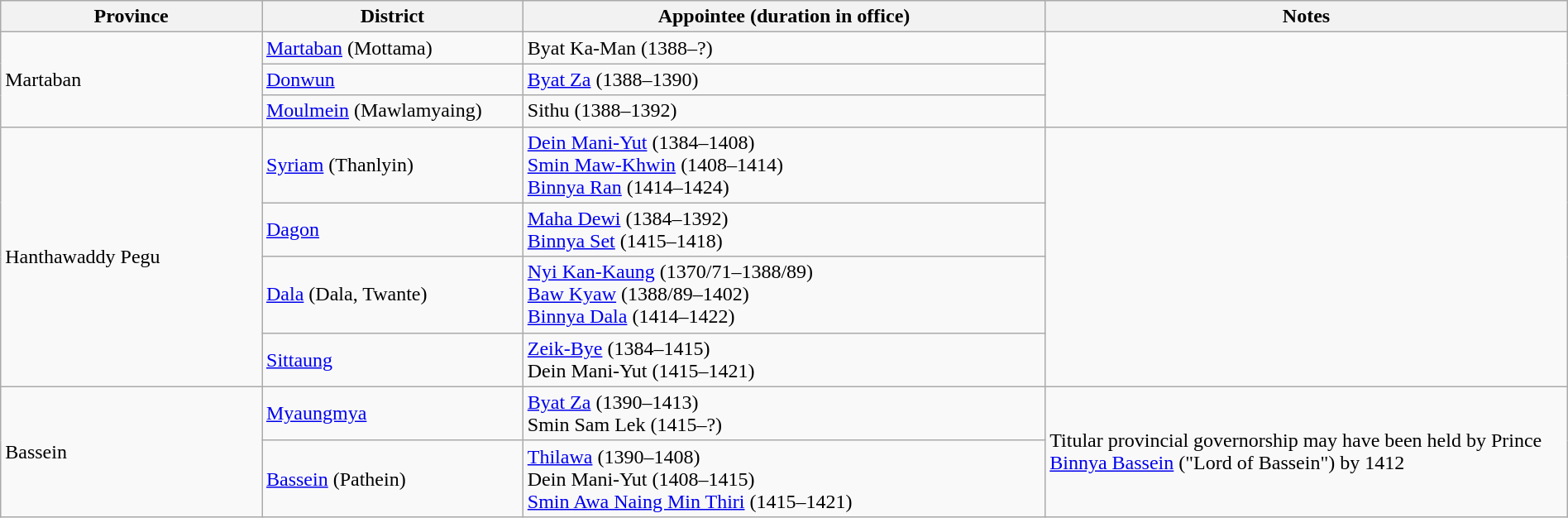<table width=100% class="wikitable">
<tr>
<th width="10%">Province</th>
<th width="10%">District</th>
<th width="20%">Appointee (duration in office)</th>
<th width="20%">Notes</th>
</tr>
<tr>
<td rowspan="3">Martaban</td>
<td><a href='#'>Martaban</a> (Mottama)</td>
<td>Byat Ka-Man (1388–?)</td>
<td rowspan="3"></td>
</tr>
<tr>
<td><a href='#'>Donwun</a></td>
<td><a href='#'>Byat Za</a> (1388–1390)</td>
</tr>
<tr>
<td><a href='#'>Moulmein</a> (Mawlamyaing)</td>
<td>Sithu (1388–1392)</td>
</tr>
<tr>
<td rowspan="4">Hanthawaddy Pegu</td>
<td><a href='#'>Syriam</a> (Thanlyin)</td>
<td><a href='#'>Dein Mani-Yut</a> (1384–1408) <br> <a href='#'>Smin Maw-Khwin</a> (1408–1414) <br> <a href='#'>Binnya Ran</a> (1414–1424)</td>
<td rowspan="4"></td>
</tr>
<tr>
<td><a href='#'>Dagon</a></td>
<td><a href='#'>Maha Dewi</a> (1384–1392) <br> <a href='#'>Binnya Set</a> (1415–1418)</td>
</tr>
<tr>
<td><a href='#'>Dala</a> (Dala, Twante)</td>
<td><a href='#'>Nyi Kan-Kaung</a> (1370/71–1388/89) <br> <a href='#'>Baw Kyaw</a> (1388/89–1402) <br> <a href='#'>Binnya Dala</a> (1414–1422)</td>
</tr>
<tr>
<td><a href='#'>Sittaung</a></td>
<td><a href='#'>Zeik-Bye</a> (1384–1415) <br> Dein Mani-Yut (1415–1421)</td>
</tr>
<tr>
<td rowspan="2">Bassein</td>
<td><a href='#'>Myaungmya</a></td>
<td><a href='#'>Byat Za</a> (1390–1413) <br> Smin Sam Lek (1415–?)</td>
<td rowspan="2">Titular provincial governorship may have been held by Prince <a href='#'>Binnya Bassein</a> ("Lord of Bassein") by 1412</td>
</tr>
<tr>
<td><a href='#'>Bassein</a> (Pathein)</td>
<td><a href='#'>Thilawa</a> (1390–1408) <br> Dein Mani-Yut (1408–1415) <br> <a href='#'>Smin Awa Naing Min Thiri</a> (1415–1421)</td>
</tr>
</table>
